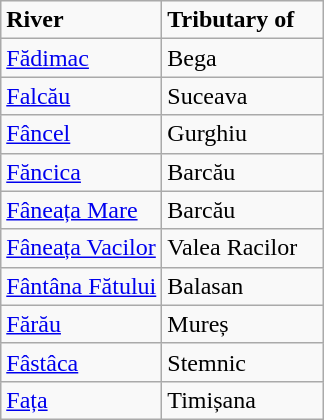<table class="wikitable">
<tr>
<td width="100pt"><strong>River</strong></td>
<td width="100pt"><strong>Tributary of</strong></td>
</tr>
<tr>
<td><a href='#'>Fădimac</a></td>
<td>Bega</td>
</tr>
<tr>
<td><a href='#'>Falcău</a></td>
<td>Suceava</td>
</tr>
<tr>
<td><a href='#'>Fâncel</a></td>
<td>Gurghiu</td>
</tr>
<tr>
<td><a href='#'>Făncica</a></td>
<td>Barcău</td>
</tr>
<tr>
<td><a href='#'>Fâneața Mare</a></td>
<td>Barcău</td>
</tr>
<tr>
<td><a href='#'>Fâneața Vacilor</a></td>
<td>Valea Racilor</td>
</tr>
<tr>
<td><a href='#'>Fântâna Fătului</a></td>
<td>Balasan</td>
</tr>
<tr>
<td><a href='#'>Fărău</a></td>
<td>Mureș</td>
</tr>
<tr>
<td><a href='#'>Fâstâca</a></td>
<td>Stemnic</td>
</tr>
<tr>
<td><a href='#'>Fața</a></td>
<td>Timișana</td>
</tr>
</table>
